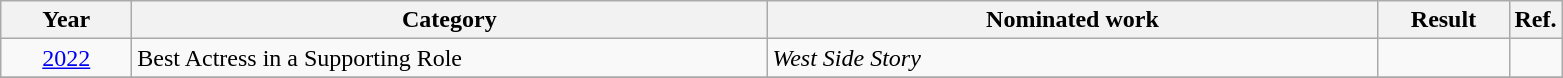<table class=wikitable>
<tr>
<th scope="col" style="width:5em;">Year</th>
<th scope="col" style="width:26em;">Category</th>
<th scope="col" style="width:25em;">Nominated work</th>
<th scope="col" style="width:5em;">Result</th>
<th>Ref.</th>
</tr>
<tr>
<td style="text-align:center;"><a href='#'>2022</a></td>
<td>Best Actress in a Supporting Role</td>
<td><em>West Side Story</em></td>
<td></td>
<td style="text-align:center;"></td>
</tr>
<tr>
</tr>
</table>
